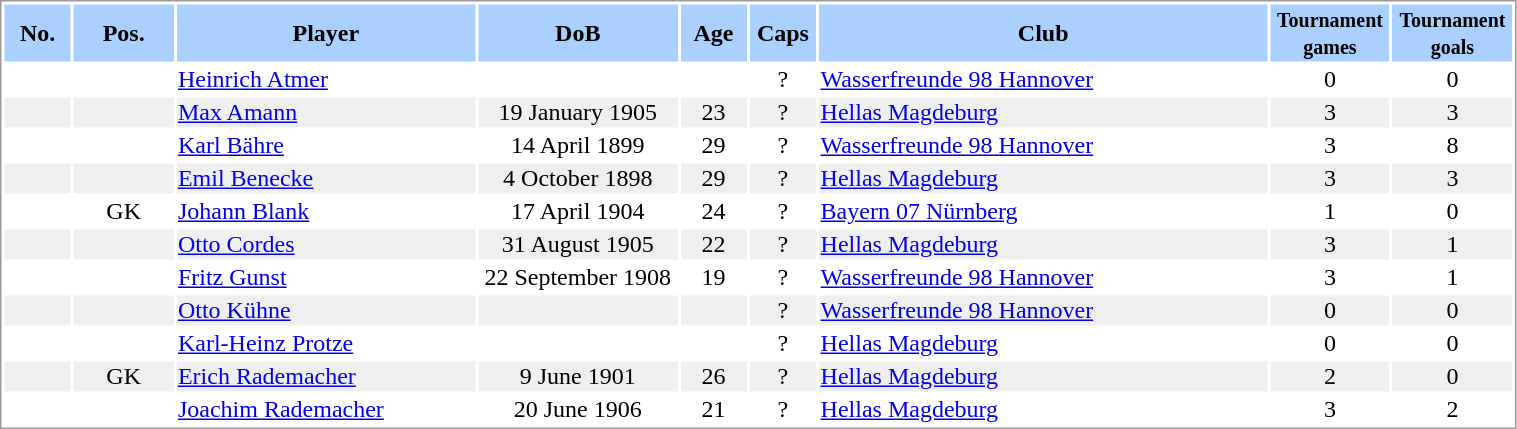<table border="0" width="80%" style="border: 1px solid #999; background-color:#FFFFFF; text-align:center">
<tr align="center" bgcolor="#AAD0FF">
<th width=4%>No.</th>
<th width=6%>Pos.</th>
<th width=18%>Player</th>
<th width=12%>DoB</th>
<th width=4%>Age</th>
<th width=4%>Caps</th>
<th width=27%>Club</th>
<th width=6%><small>Tournament<br>games</small></th>
<th width=6%><small>Tournament<br>goals</small></th>
</tr>
<tr>
<td></td>
<td></td>
<td align="left"><a href='#'>Heinrich Atmer</a></td>
<td></td>
<td></td>
<td>?</td>
<td align="left"> <a href='#'>Wasserfreunde 98 Hannover</a></td>
<td>0</td>
<td>0</td>
</tr>
<tr bgcolor="#EFEFEF">
<td></td>
<td></td>
<td align="left"><a href='#'>Max Amann</a></td>
<td>19 January 1905</td>
<td>23</td>
<td>?</td>
<td align="left"> <a href='#'>Hellas Magdeburg</a></td>
<td>3</td>
<td>3</td>
</tr>
<tr>
<td></td>
<td></td>
<td align="left"><a href='#'>Karl Bähre</a></td>
<td>14 April 1899</td>
<td>29</td>
<td>?</td>
<td align="left"> <a href='#'>Wasserfreunde 98 Hannover</a></td>
<td>3</td>
<td>8</td>
</tr>
<tr bgcolor="#EFEFEF">
<td></td>
<td></td>
<td align="left"><a href='#'>Emil Benecke</a></td>
<td>4 October 1898</td>
<td>29</td>
<td>?</td>
<td align="left"> <a href='#'>Hellas Magdeburg</a></td>
<td>3</td>
<td>3</td>
</tr>
<tr>
<td></td>
<td>GK</td>
<td align="left"><a href='#'>Johann Blank</a></td>
<td>17 April 1904</td>
<td>24</td>
<td>?</td>
<td align="left"> <a href='#'>Bayern 07 Nürnberg</a></td>
<td>1</td>
<td>0</td>
</tr>
<tr bgcolor="#EFEFEF">
<td></td>
<td></td>
<td align="left"><a href='#'>Otto Cordes</a></td>
<td>31 August 1905</td>
<td>22</td>
<td>?</td>
<td align="left"> <a href='#'>Hellas Magdeburg</a></td>
<td>3</td>
<td>1</td>
</tr>
<tr>
<td></td>
<td></td>
<td align="left"><a href='#'>Fritz Gunst</a></td>
<td>22 September 1908</td>
<td>19</td>
<td>?</td>
<td align="left"> <a href='#'>Wasserfreunde 98 Hannover</a></td>
<td>3</td>
<td>1</td>
</tr>
<tr bgcolor="#EFEFEF">
<td></td>
<td></td>
<td align="left"><a href='#'>Otto Kühne</a></td>
<td></td>
<td></td>
<td>?</td>
<td align="left"> <a href='#'>Wasserfreunde 98 Hannover</a></td>
<td>0</td>
<td>0</td>
</tr>
<tr>
<td></td>
<td></td>
<td align="left"><a href='#'>Karl-Heinz Protze</a></td>
<td></td>
<td></td>
<td>?</td>
<td align="left"> <a href='#'>Hellas Magdeburg</a></td>
<td>0</td>
<td>0</td>
</tr>
<tr bgcolor="#EFEFEF">
<td></td>
<td>GK</td>
<td align="left"><a href='#'>Erich Rademacher</a></td>
<td>9 June 1901</td>
<td>26</td>
<td>?</td>
<td align="left"> <a href='#'>Hellas Magdeburg</a></td>
<td>2</td>
<td>0</td>
</tr>
<tr>
<td></td>
<td></td>
<td align="left"><a href='#'>Joachim Rademacher</a></td>
<td>20 June 1906</td>
<td>21</td>
<td>?</td>
<td align="left"> <a href='#'>Hellas Magdeburg</a></td>
<td>3</td>
<td>2</td>
</tr>
</table>
